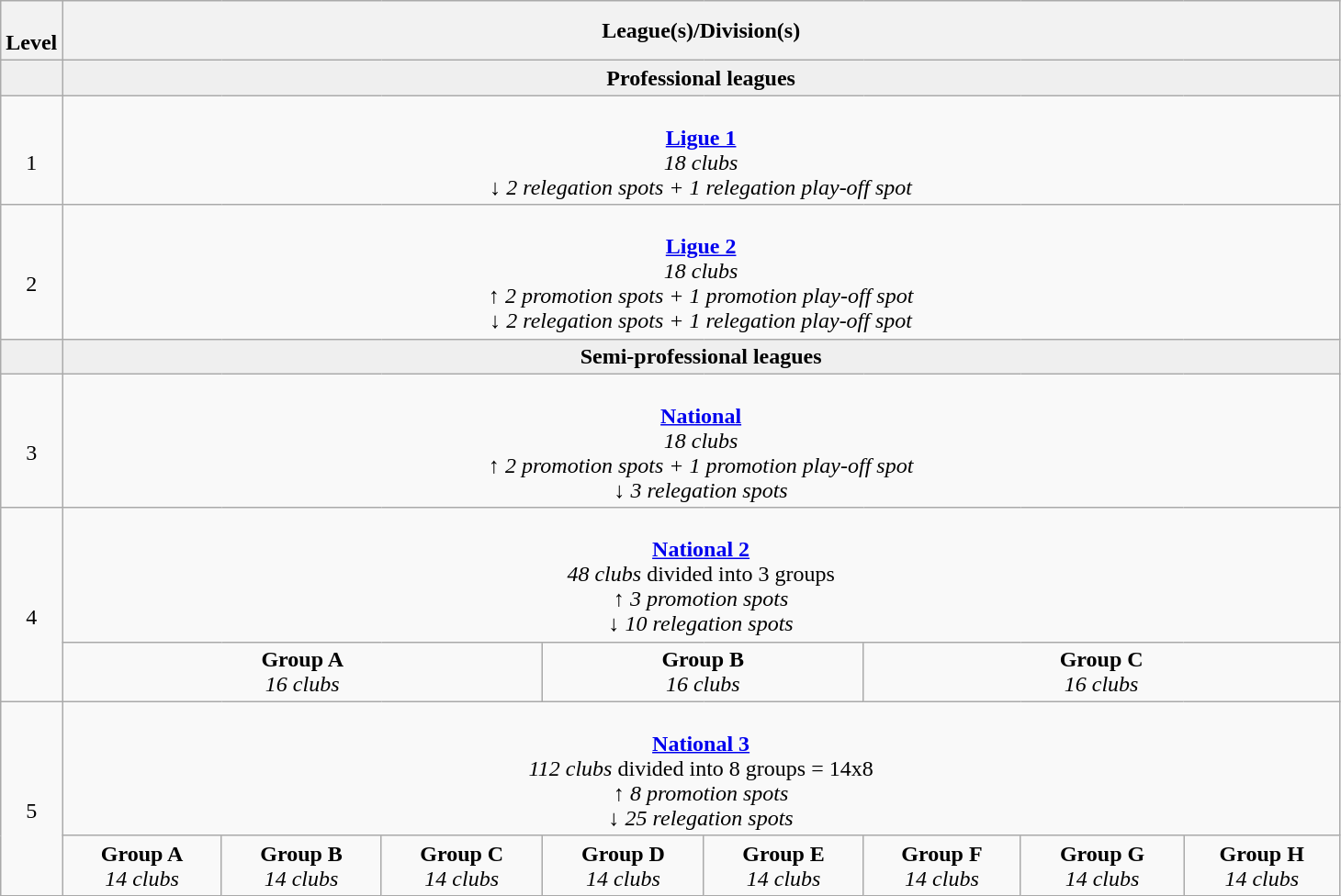<table class="wikitable" style="text-align: center;">
<tr>
<th width="4%"><br>Level</th>
<th colspan="12" width="96%">League(s)/Division(s)</th>
</tr>
<tr style="background:#efefef;">
<td width="4.6%" align="center"></td>
<td colspan="12" width="95.4%"><strong>Professional leagues</strong></td>
</tr>
<tr>
<td width="4%"><br>1</td>
<td colspan="12" width="96%"><br><strong><a href='#'>Ligue 1</a></strong><br>
<em>18 clubs<br>↓ 2 relegation spots + 1 relegation play-off spot</em></td>
</tr>
<tr>
<td width="4%"><br>2</td>
<td colspan="12" width="96%"><br><strong><a href='#'>Ligue 2</a></strong><br>
<em>18 clubs<br>↑ 2 promotion spots + 1 promotion play-off spot<br>↓ 2 relegation spots + 1 relegation play-off spot</em></td>
</tr>
<tr style="background:#efefef;">
<td colspan="1" width="4.6%" align="center"></td>
<td colspan="12" width="96%"><strong>Semi-professional leagues</strong></td>
</tr>
<tr>
<td width="4%"><br>3</td>
<td colspan="12" width="96%"><br><strong><a href='#'>National</a></strong><br>
<em>18 clubs <br> ↑ 2 promotion spots + 1 promotion play-off spot<br>↓ 3 relegation spots</em></td>
</tr>
<tr>
<td ! colspan="1" rowspan="2" width="4%"><br>4</td>
<td colspan="12" width="96%"><br><strong><a href='#'>National 2</a></strong><br><em>48 clubs</em> divided into 3 groups <br> <em>↑ 3 promotion spots <br> ↓ 10 relegation spots</em></td>
</tr>
<tr>
<td colspan="3" align="center"><strong>Group A</strong> <br> <em>16 clubs</em></td>
<td colspan="2" align="center"><strong>Group B</strong> <br> <em>16 clubs</em></td>
<td colspan="3" align="center"><strong>Group C</strong> <br> <em>16 clubs</em></td>
</tr>
<tr>
<td ! colspan="1" rowspan="2" width="4%"><br>5</td>
<td colspan="12" width="96%"><br><strong><a href='#'>National 3</a></strong><br><em>112 clubs</em> divided into 8 groups = 14x8<br><em>↑ 8 promotion spots <br> ↓ 25 relegation spots</em></td>
</tr>
<tr>
<td align="center"><strong>Group A</strong> <br> <em>14 clubs</em></td>
<td align="center"><strong>Group B</strong> <br> <em>14 clubs</em></td>
<td align="center"><strong>Group C</strong> <br> <em>14 clubs</em></td>
<td align="center"><strong>Group D</strong> <br> <em>14 clubs</em></td>
<td align="center"><strong>Group E</strong> <br> <em>14 clubs</em></td>
<td align="center"><strong>Group F</strong> <br> <em>14 clubs</em></td>
<td align="center"><strong>Group G</strong> <br> <em>14 clubs</em></td>
<td align="center"><strong>Group H</strong> <br> <em>14 clubs</em></td>
</tr>
</table>
